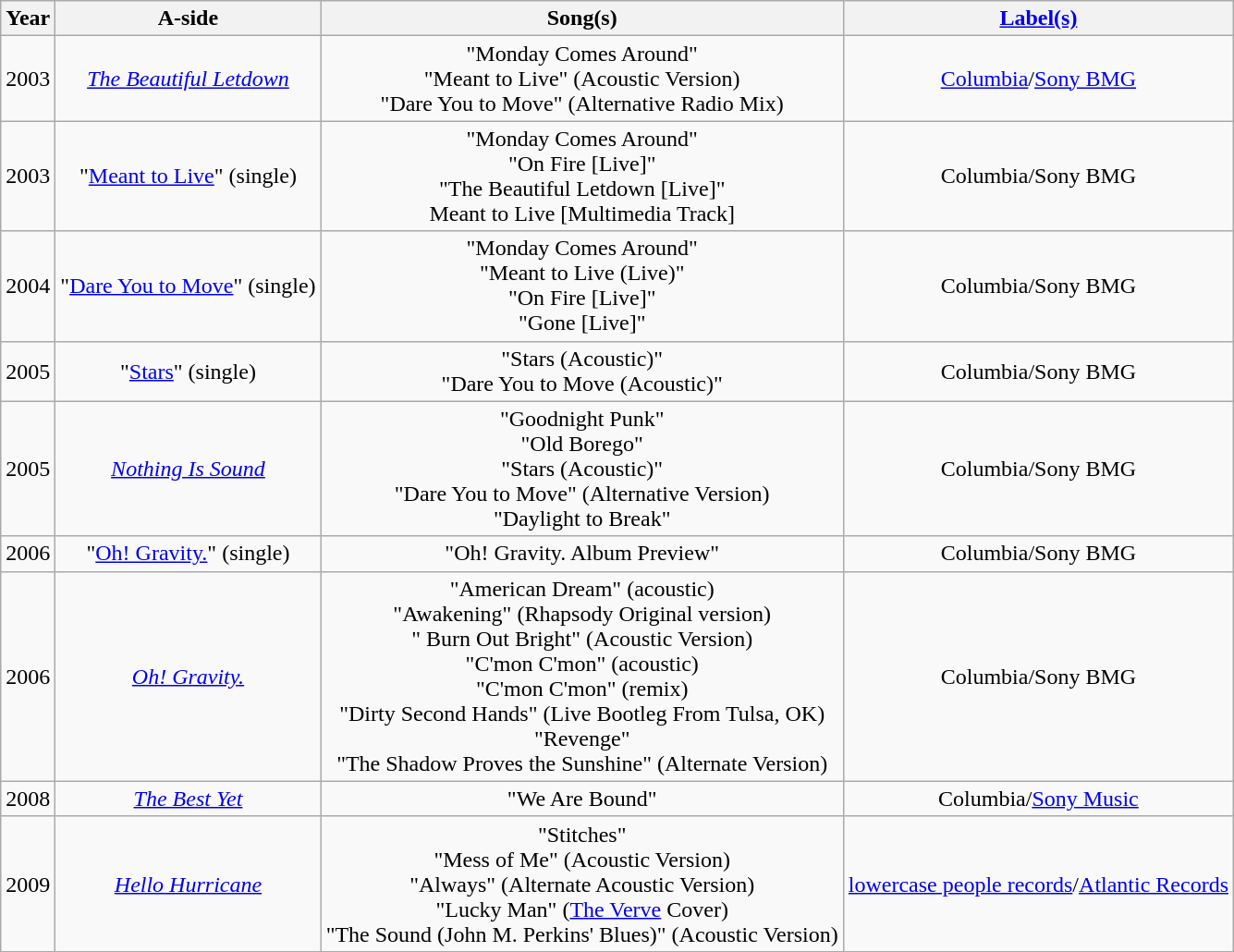<table class="wikitable" style="text-align: center;">
<tr>
<th>Year</th>
<th>A-side</th>
<th>Song(s)</th>
<th><a href='#'>Label(s)</a></th>
</tr>
<tr>
<td>2003</td>
<td><em><a href='#'>The Beautiful Letdown</a></em></td>
<td>"Monday Comes Around" <br> "Meant to Live" (Acoustic Version) <br> "Dare You to Move" (Alternative Radio Mix)</td>
<td><a href='#'>Columbia</a>/<a href='#'>Sony BMG</a></td>
</tr>
<tr>
<td>2003</td>
<td>"<a href='#'>Meant to Live</a>" (single)</td>
<td>"Monday Comes Around" <br> "On Fire [Live]" <br> "The Beautiful Letdown [Live]" <br> Meant to Live [Multimedia Track]</td>
<td>Columbia/Sony BMG</td>
</tr>
<tr>
<td>2004</td>
<td>"<a href='#'>Dare You to Move</a>" (single)</td>
<td>"Monday Comes Around" <br> "Meant to Live (Live)" <br> "On Fire [Live]" <br> "Gone [Live]"</td>
<td>Columbia/Sony BMG</td>
</tr>
<tr>
<td>2005</td>
<td>"<a href='#'>Stars</a>" (single)</td>
<td>"Stars (Acoustic)" <br> "Dare You to Move (Acoustic)"</td>
<td>Columbia/Sony BMG</td>
</tr>
<tr>
<td>2005</td>
<td><em><a href='#'>Nothing Is Sound</a></em></td>
<td>"Goodnight Punk"<br> "Old Borego" <br> "Stars (Acoustic)" <br> "Dare You to Move" (Alternative Version) <br> "Daylight to Break"</td>
<td>Columbia/Sony BMG</td>
</tr>
<tr>
<td>2006</td>
<td>"<a href='#'>Oh! Gravity.</a>" (single)</td>
<td>"Oh! Gravity. Album Preview"</td>
<td>Columbia/Sony BMG</td>
</tr>
<tr>
<td>2006</td>
<td><em><a href='#'>Oh! Gravity.</a></em></td>
<td>"American Dream" (acoustic) <br> "Awakening" (Rhapsody Original version) <br>" Burn Out Bright" (Acoustic Version) <br> "C'mon C'mon" (acoustic) <br> "C'mon C'mon" (remix) <br> "Dirty Second Hands" (Live Bootleg From Tulsa, OK) <br> "Revenge" <br> "The Shadow Proves the Sunshine" (Alternate Version)</td>
<td>Columbia/Sony BMG</td>
</tr>
<tr>
<td>2008</td>
<td><em><a href='#'>The Best Yet</a></em></td>
<td>"We Are Bound"</td>
<td>Columbia/<a href='#'>Sony Music</a></td>
</tr>
<tr>
<td>2009</td>
<td><em><a href='#'>Hello Hurricane</a></em></td>
<td>"Stitches" <br> "Mess of Me" (Acoustic Version) <br> "Always" (Alternate Acoustic Version) <br> "Lucky Man" (<a href='#'>The Verve</a> Cover) <br> "The Sound (John M. Perkins' Blues)" (Acoustic Version)</td>
<td><a href='#'>lowercase people records</a>/<a href='#'>Atlantic Records</a></td>
</tr>
</table>
